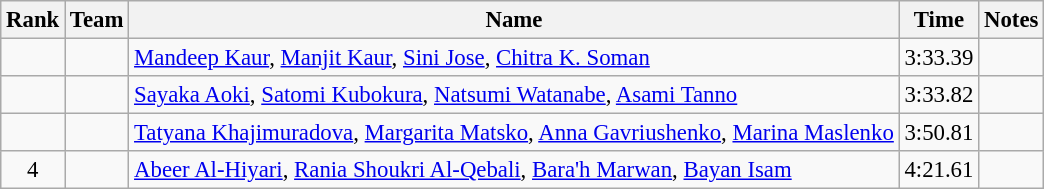<table class="wikitable sortable" style="text-align:center;font-size:95%">
<tr>
<th>Rank</th>
<th>Team</th>
<th>Name</th>
<th>Time</th>
<th>Notes</th>
</tr>
<tr>
<td></td>
<td align=left></td>
<td align=left><a href='#'>Mandeep Kaur</a>, <a href='#'>Manjit Kaur</a>, <a href='#'>Sini Jose</a>, <a href='#'>Chitra K. Soman</a></td>
<td>3:33.39</td>
<td></td>
</tr>
<tr>
<td></td>
<td align=left></td>
<td align=left><a href='#'>Sayaka Aoki</a>, <a href='#'>Satomi Kubokura</a>, <a href='#'>Natsumi Watanabe</a>, <a href='#'>Asami Tanno</a></td>
<td>3:33.82</td>
<td></td>
</tr>
<tr>
<td></td>
<td align=left></td>
<td align=left><a href='#'>Tatyana Khajimuradova</a>, <a href='#'>Margarita Matsko</a>, <a href='#'>Anna Gavriushenko</a>, <a href='#'>Marina Maslenko</a></td>
<td>3:50.81</td>
<td></td>
</tr>
<tr>
<td>4</td>
<td align=left></td>
<td align=left><a href='#'>Abeer Al-Hiyari</a>, <a href='#'>Rania Shoukri Al-Qebali</a>, <a href='#'>Bara'h Marwan</a>, <a href='#'>Bayan Isam</a></td>
<td>4:21.61</td>
<td></td>
</tr>
</table>
